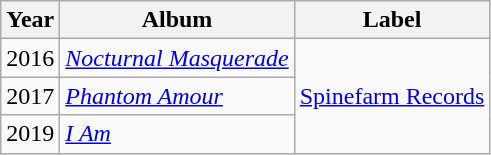<table class=wikitable>
<tr>
<th>Year</th>
<th>Album</th>
<th>Label</th>
</tr>
<tr>
<td>2016</td>
<td><em><a href='#'>Nocturnal Masquerade</a></em></td>
<td rowspan=3><a href='#'>Spinefarm Records</a></td>
</tr>
<tr>
<td>2017</td>
<td><em><a href='#'>Phantom Amour</a></em></td>
</tr>
<tr>
<td>2019</td>
<td><em><a href='#'>I Am</a></em></td>
</tr>
</table>
